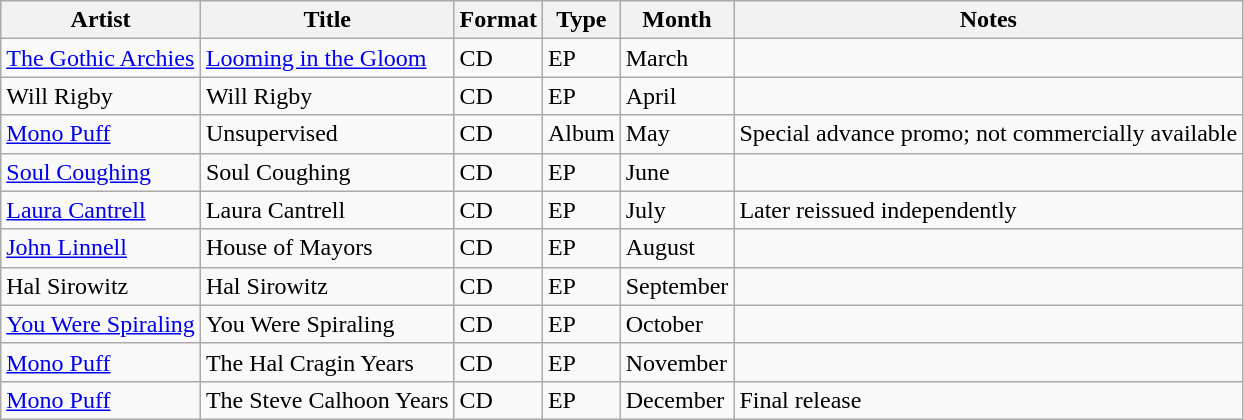<table class="wikitable">
<tr>
<th>Artist</th>
<th>Title</th>
<th>Format</th>
<th>Type</th>
<th>Month</th>
<th>Notes</th>
</tr>
<tr>
<td><a href='#'>The Gothic Archies</a></td>
<td><a href='#'>Looming in the Gloom</a></td>
<td>CD</td>
<td>EP</td>
<td>March</td>
<td></td>
</tr>
<tr>
<td>Will Rigby</td>
<td>Will Rigby</td>
<td>CD</td>
<td>EP</td>
<td>April</td>
<td></td>
</tr>
<tr>
<td><a href='#'>Mono Puff</a></td>
<td>Unsupervised</td>
<td>CD</td>
<td>Album</td>
<td>May</td>
<td>Special advance promo; not commercially available</td>
</tr>
<tr>
<td><a href='#'>Soul Coughing</a></td>
<td>Soul Coughing</td>
<td>CD</td>
<td>EP</td>
<td>June</td>
<td></td>
</tr>
<tr>
<td><a href='#'>Laura Cantrell</a></td>
<td>Laura Cantrell</td>
<td>CD</td>
<td>EP</td>
<td>July</td>
<td>Later reissued independently</td>
</tr>
<tr>
<td><a href='#'>John Linnell</a></td>
<td>House of Mayors</td>
<td>CD</td>
<td>EP</td>
<td>August</td>
<td></td>
</tr>
<tr>
<td>Hal Sirowitz</td>
<td>Hal Sirowitz</td>
<td>CD</td>
<td>EP</td>
<td>September</td>
<td></td>
</tr>
<tr>
<td><a href='#'>You Were Spiraling</a></td>
<td>You Were Spiraling</td>
<td>CD</td>
<td>EP</td>
<td>October</td>
<td></td>
</tr>
<tr>
<td><a href='#'>Mono Puff</a></td>
<td>The Hal Cragin Years</td>
<td>CD</td>
<td>EP</td>
<td>November</td>
<td></td>
</tr>
<tr>
<td><a href='#'>Mono Puff</a></td>
<td>The Steve Calhoon Years</td>
<td>CD</td>
<td>EP</td>
<td>December</td>
<td>Final release</td>
</tr>
</table>
